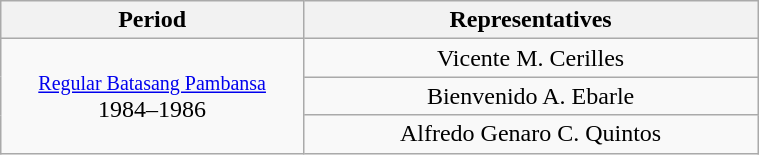<table class="wikitable" style="text-align:center; width:40%;">
<tr>
<th width="40%">Period</th>
<th>Representatives</th>
</tr>
<tr>
<td rowspan="3"><small><a href='#'>Regular Batasang Pambansa</a></small><br>1984–1986</td>
<td>Vicente M. Cerilles</td>
</tr>
<tr>
<td>Bienvenido A. Ebarle</td>
</tr>
<tr>
<td>Alfredo Genaro C. Quintos</td>
</tr>
</table>
